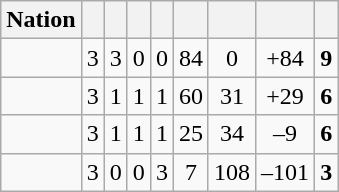<table class="wikitable" style="text-align: center;">
<tr>
<th>Nation</th>
<th></th>
<th></th>
<th></th>
<th></th>
<th></th>
<th></th>
<th></th>
<th></th>
</tr>
<tr>
<td align="left"></td>
<td>3</td>
<td>3</td>
<td>0</td>
<td>0</td>
<td>84</td>
<td>0</td>
<td>+84</td>
<td><strong>9</strong></td>
</tr>
<tr>
<td align="left"></td>
<td>3</td>
<td>1</td>
<td>1</td>
<td>1</td>
<td>60</td>
<td>31</td>
<td>+29</td>
<td><strong>6</strong></td>
</tr>
<tr>
<td align="left"></td>
<td>3</td>
<td>1</td>
<td>1</td>
<td>1</td>
<td>25</td>
<td>34</td>
<td>–9</td>
<td><strong>6</strong></td>
</tr>
<tr>
<td align="left"></td>
<td>3</td>
<td>0</td>
<td>0</td>
<td>3</td>
<td>7</td>
<td>108</td>
<td>–101</td>
<td><strong>3</strong></td>
</tr>
</table>
